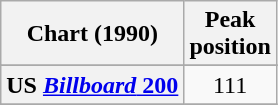<table class="wikitable sortable plainrowheaders">
<tr>
<th scope="col">Chart (1990)</th>
<th scope="col">Peak<br>position</th>
</tr>
<tr>
</tr>
<tr>
</tr>
<tr>
</tr>
<tr>
</tr>
<tr>
</tr>
<tr>
<th scope="row">US <a href='#'><em>Billboard</em> 200</a></th>
<td align="center">111</td>
</tr>
<tr>
</tr>
</table>
